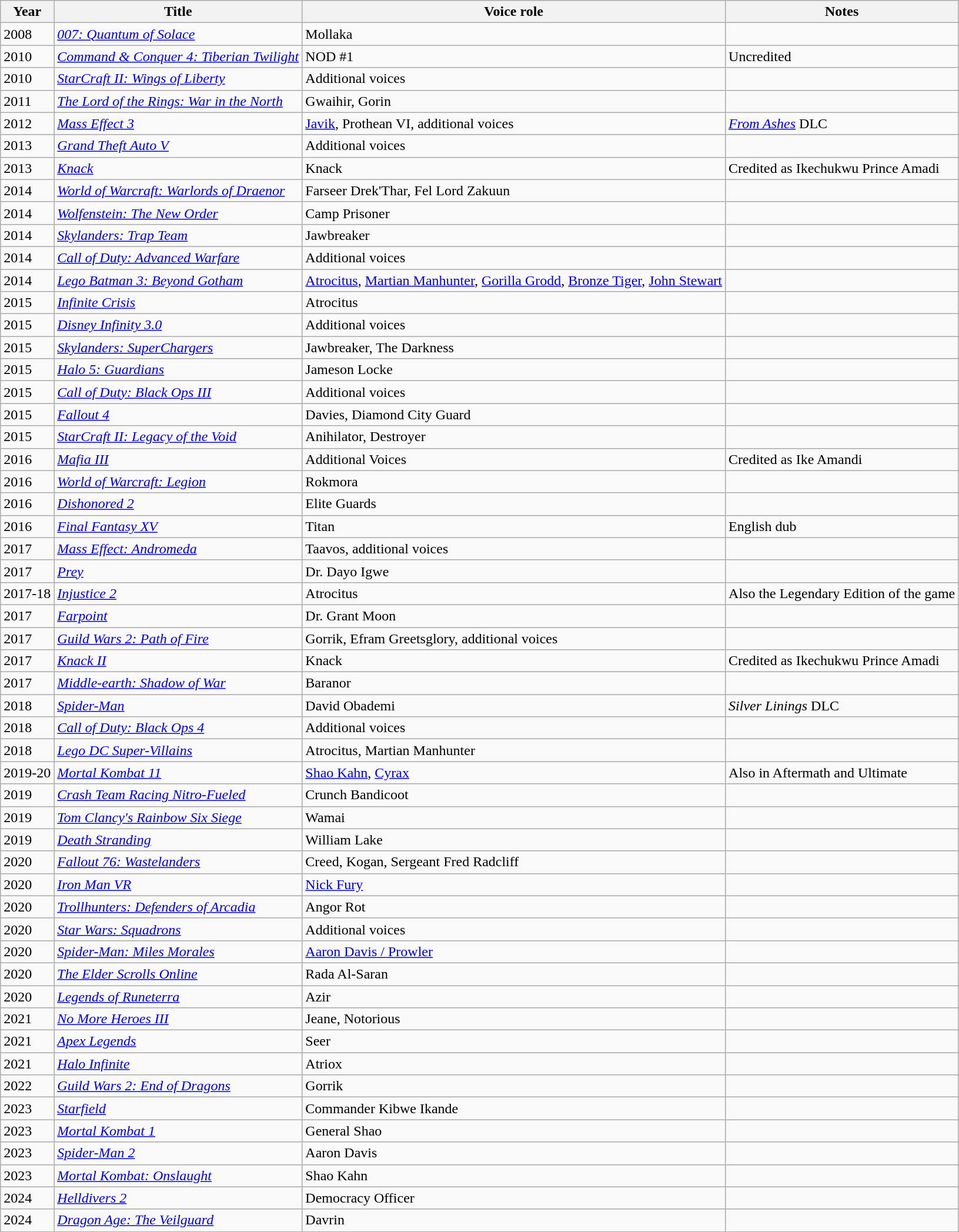<table class="wikitable sortable">
<tr>
<th>Year</th>
<th>Title</th>
<th>Voice role</th>
<th class="unsortable">Notes</th>
</tr>
<tr>
<td>2008</td>
<td><em><a href='#'>007: Quantum of Solace</a></em></td>
<td>Mollaka</td>
<td></td>
</tr>
<tr>
<td>2010</td>
<td><em><a href='#'>Command & Conquer 4: Tiberian Twilight</a></em></td>
<td>NOD #1</td>
<td>Uncredited</td>
</tr>
<tr>
<td>2010</td>
<td><em><a href='#'>StarCraft II: Wings of Liberty</a></em></td>
<td>Additional voices</td>
<td></td>
</tr>
<tr>
<td>2011</td>
<td><em><a href='#'>The Lord of the Rings: War in the North</a></em></td>
<td>Gwaihir, Gorin</td>
<td></td>
</tr>
<tr>
<td>2012</td>
<td><em><a href='#'>Mass Effect 3</a></em></td>
<td><a href='#'>Javik</a>, Prothean VI, additional voices</td>
<td><em><a href='#'>From Ashes</a></em> DLC</td>
</tr>
<tr>
<td>2013</td>
<td><em><a href='#'>Grand Theft Auto V</a></em></td>
<td>Additional voices</td>
<td></td>
</tr>
<tr>
<td>2013</td>
<td><em><a href='#'>Knack</a></em></td>
<td>Knack</td>
<td>Credited as Ikechukwu Prince Amadi</td>
</tr>
<tr>
<td>2014</td>
<td><em><a href='#'>World of Warcraft: Warlords of Draenor</a></em></td>
<td>Farseer Drek'Thar, Fel Lord Zakuun</td>
<td></td>
</tr>
<tr>
<td>2014</td>
<td><em><a href='#'>Wolfenstein: The New Order</a></em></td>
<td>Camp Prisoner</td>
<td></td>
</tr>
<tr>
<td>2014</td>
<td><em><a href='#'>Skylanders: Trap Team</a></em></td>
<td>Jawbreaker</td>
<td></td>
</tr>
<tr>
<td>2014</td>
<td><em><a href='#'>Call of Duty: Advanced Warfare</a></em></td>
<td>Additional voices</td>
<td></td>
</tr>
<tr>
<td>2014</td>
<td><em><a href='#'>Lego Batman 3: Beyond Gotham</a></em></td>
<td><a href='#'>Atrocitus</a>, <a href='#'>Martian Manhunter</a>, <a href='#'>Gorilla Grodd</a>, <a href='#'>Bronze Tiger</a>, <a href='#'>John Stewart</a></td>
<td></td>
</tr>
<tr>
<td>2015</td>
<td><em><a href='#'>Infinite Crisis</a></em></td>
<td>Atrocitus</td>
<td></td>
</tr>
<tr>
<td>2015</td>
<td><em><a href='#'>Disney Infinity 3.0</a></em></td>
<td>Additional voices</td>
<td></td>
</tr>
<tr>
<td>2015</td>
<td><em><a href='#'>Skylanders: SuperChargers</a></em></td>
<td>Jawbreaker, The Darkness</td>
<td></td>
</tr>
<tr>
<td>2015</td>
<td><em><a href='#'>Halo 5: Guardians</a></em></td>
<td>Jameson Locke</td>
<td></td>
</tr>
<tr>
<td>2015</td>
<td><em><a href='#'>Call of Duty: Black Ops III</a></em></td>
<td>Additional voices</td>
<td></td>
</tr>
<tr>
<td>2015</td>
<td><em><a href='#'>Fallout 4</a></em></td>
<td>Davies, Diamond City Guard</td>
<td></td>
</tr>
<tr>
<td>2015</td>
<td><em><a href='#'>StarCraft II: Legacy of the Void</a></em></td>
<td>Anihilator, Destroyer</td>
<td></td>
</tr>
<tr>
<td>2016</td>
<td><em><a href='#'>Mafia III</a></em></td>
<td>Additional Voices</td>
<td>Credited as Ike Amandi</td>
</tr>
<tr>
<td>2016</td>
<td><em><a href='#'>World of Warcraft: Legion</a></em></td>
<td>Rokmora</td>
<td></td>
</tr>
<tr>
<td>2016</td>
<td><em><a href='#'>Dishonored 2</a></em></td>
<td>Elite Guards</td>
<td></td>
</tr>
<tr>
<td>2016</td>
<td><em><a href='#'>Final Fantasy XV</a></em></td>
<td>Titan</td>
<td>English dub</td>
</tr>
<tr>
<td>2017</td>
<td><em><a href='#'>Mass Effect: Andromeda</a></em></td>
<td>Taavos, additional voices</td>
<td></td>
</tr>
<tr>
<td>2017</td>
<td><em><a href='#'>Prey</a></em></td>
<td>Dr. Dayo Igwe</td>
<td></td>
</tr>
<tr>
<td>2017-18</td>
<td><em><a href='#'>Injustice 2</a></em></td>
<td>Atrocitus</td>
<td>Also the Legendary Edition of the game</td>
</tr>
<tr>
<td>2017</td>
<td><em><a href='#'>Farpoint</a></em></td>
<td>Dr. Grant Moon</td>
<td></td>
</tr>
<tr>
<td>2017</td>
<td><em><a href='#'>Guild Wars 2: Path of Fire</a></em></td>
<td>Gorrik, Efram Greetsglory, additional voices</td>
<td></td>
</tr>
<tr>
<td>2017</td>
<td><em><a href='#'>Knack II</a></em></td>
<td>Knack</td>
<td>Credited as Ikechukwu Prince Amadi</td>
</tr>
<tr>
<td>2017</td>
<td><em><a href='#'>Middle-earth: Shadow of War</a></em></td>
<td>Baranor</td>
<td></td>
</tr>
<tr>
<td>2018</td>
<td><em><a href='#'>Spider-Man</a></em></td>
<td>David Obademi</td>
<td><em>Silver Linings</em> DLC</td>
</tr>
<tr>
<td>2018</td>
<td><em><a href='#'>Call of Duty: Black Ops 4</a></em></td>
<td>Additional voices</td>
<td></td>
</tr>
<tr>
<td>2018</td>
<td><em><a href='#'>Lego DC Super-Villains</a></em></td>
<td>Atrocitus, Martian Manhunter</td>
<td></td>
</tr>
<tr>
<td>2019-20</td>
<td><em><a href='#'>Mortal Kombat 11</a></em></td>
<td><a href='#'>Shao Kahn</a>, <a href='#'>Cyrax</a></td>
<td>Also in Aftermath and Ultimate</td>
</tr>
<tr>
<td>2019</td>
<td><em><a href='#'>Crash Team Racing Nitro-Fueled</a></em></td>
<td>Crunch Bandicoot</td>
<td></td>
</tr>
<tr>
<td>2019</td>
<td><em><a href='#'>Tom Clancy's Rainbow Six Siege</a></em></td>
<td>Wamai</td>
<td></td>
</tr>
<tr>
<td>2019</td>
<td><em><a href='#'>Death Stranding</a></em></td>
<td>William Lake</td>
<td></td>
</tr>
<tr>
<td>2020</td>
<td><em><a href='#'>Fallout 76: Wastelanders</a></em></td>
<td>Creed, Kogan, Sergeant Fred Radcliff</td>
<td></td>
</tr>
<tr>
<td>2020</td>
<td><em><a href='#'>Iron Man VR</a></em></td>
<td><a href='#'>Nick Fury</a></td>
<td></td>
</tr>
<tr>
<td>2020</td>
<td><em><a href='#'>Trollhunters: Defenders of Arcadia</a></em></td>
<td>Angor Rot</td>
<td></td>
</tr>
<tr>
<td>2020</td>
<td><em><a href='#'>Star Wars: Squadrons</a></em></td>
<td>Additional voices</td>
<td></td>
</tr>
<tr>
<td>2020</td>
<td><em><a href='#'>Spider-Man: Miles Morales</a></em></td>
<td><a href='#'>Aaron Davis / Prowler</a></td>
<td></td>
</tr>
<tr>
<td>2020</td>
<td><em><a href='#'>The Elder Scrolls Online</a></em></td>
<td>Rada Al-Saran</td>
<td></td>
</tr>
<tr>
<td>2020</td>
<td><em><a href='#'>Legends of Runeterra</a></em></td>
<td>Azir</td>
<td></td>
</tr>
<tr>
<td>2021</td>
<td><em><a href='#'>No More Heroes III</a></em></td>
<td>Jeane, Notorious</td>
<td></td>
</tr>
<tr>
<td>2021</td>
<td><em><a href='#'>Apex Legends</a></em></td>
<td>Seer</td>
<td></td>
</tr>
<tr>
<td>2021</td>
<td><em><a href='#'>Halo Infinite</a></em></td>
<td>Atriox</td>
<td></td>
</tr>
<tr>
<td>2022</td>
<td><em><a href='#'>Guild Wars 2: End of Dragons</a></em></td>
<td>Gorrik</td>
<td></td>
</tr>
<tr>
<td>2023</td>
<td><em><a href='#'>Starfield</a></em></td>
<td>Commander Kibwe Ikande</td>
<td></td>
</tr>
<tr>
<td>2023</td>
<td><em><a href='#'>Mortal Kombat 1</a></em></td>
<td>General Shao</td>
<td></td>
</tr>
<tr>
<td>2023</td>
<td><em><a href='#'>Spider-Man 2</a></em></td>
<td>Aaron Davis</td>
<td></td>
</tr>
<tr>
<td>2023</td>
<td><em><a href='#'>Mortal Kombat: Onslaught</a></em></td>
<td>Shao Kahn</td>
</tr>
<tr>
<td>2024</td>
<td><em><a href='#'>Helldivers 2</a></em></td>
<td>Democracy Officer</td>
<td></td>
</tr>
<tr>
<td>2024</td>
<td><em><a href='#'>Dragon Age: The Veilguard</a></em></td>
<td>Davrin</td>
<td></td>
</tr>
<tr>
</tr>
</table>
